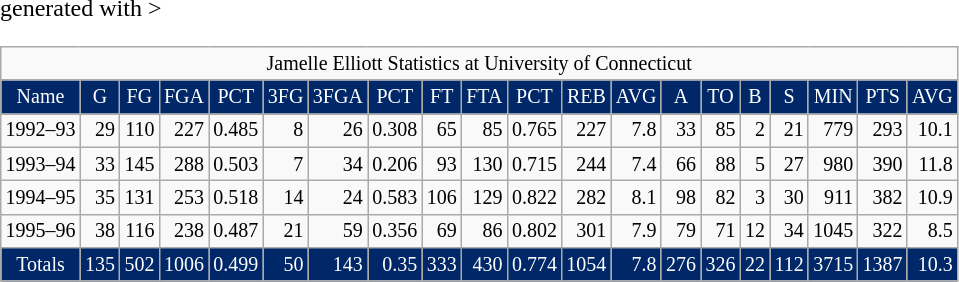<table class="wikitable" <hiddentext>generated with >
<tr style="font-size:10pt" align="center" valign="bottom">
<td colspan="20" height="14">Jamelle Elliott Statistics at University of Connecticut</td>
</tr>
<tr style="background-color:#002868;font-size:10pt;color:white" align="center" valign="bottom">
<td height="15">Name</td>
<td>G</td>
<td>FG</td>
<td>FGA</td>
<td>PCT</td>
<td>3FG</td>
<td>3FGA</td>
<td>PCT</td>
<td>FT</td>
<td>FTA</td>
<td>PCT</td>
<td>REB</td>
<td>AVG</td>
<td>A</td>
<td>TO</td>
<td>B</td>
<td>S</td>
<td>MIN</td>
<td>PTS</td>
<td>AVG</td>
</tr>
<tr style="font-size:10pt" align="right" valign="bottom">
<td height="14">1992–93</td>
<td>29</td>
<td>110</td>
<td>227</td>
<td>0.485</td>
<td>8</td>
<td>26</td>
<td>0.308</td>
<td>65</td>
<td>85</td>
<td>0.765</td>
<td>227</td>
<td>7.8</td>
<td>33</td>
<td>85</td>
<td>2</td>
<td>21</td>
<td>779</td>
<td>293</td>
<td>10.1</td>
</tr>
<tr style="font-size:10pt" align="right" valign="bottom">
<td height="14">1993–94</td>
<td>33</td>
<td>145</td>
<td>288</td>
<td>0.503</td>
<td>7</td>
<td>34</td>
<td>0.206</td>
<td>93</td>
<td>130</td>
<td>0.715</td>
<td>244</td>
<td>7.4</td>
<td>66</td>
<td>88</td>
<td>5</td>
<td>27</td>
<td>980</td>
<td>390</td>
<td>11.8</td>
</tr>
<tr style="font-size:10pt" align="right" valign="bottom">
<td height="14">1994–95</td>
<td>35</td>
<td>131</td>
<td>253</td>
<td>0.518</td>
<td>14</td>
<td>24</td>
<td>0.583</td>
<td>106</td>
<td>129</td>
<td>0.822</td>
<td>282</td>
<td>8.1</td>
<td>98</td>
<td>82</td>
<td>3</td>
<td>30</td>
<td>911</td>
<td>382</td>
<td>10.9</td>
</tr>
<tr style="font-size:10pt" align="right" valign="bottom">
<td height="14">1995–96</td>
<td>38</td>
<td>116</td>
<td>238</td>
<td>0.487</td>
<td>21</td>
<td>59</td>
<td>0.356</td>
<td>69</td>
<td>86</td>
<td>0.802</td>
<td>301</td>
<td>7.9</td>
<td>79</td>
<td>71</td>
<td>12</td>
<td>34</td>
<td>1045</td>
<td>322</td>
<td>8.5</td>
</tr>
<tr style="background-color:#002868;font-size:10pt;color:white">
<td height="15" align="center" valign="bottom">Totals</td>
<td align="right" valign="bottom">135</td>
<td align="right" valign="bottom">502</td>
<td align="right" valign="bottom">1006</td>
<td align="right" valign="bottom">0.499</td>
<td align="right" valign="bottom">50</td>
<td align="right" valign="bottom">143</td>
<td align="right" valign="bottom">0.35</td>
<td align="right" valign="bottom">333</td>
<td align="right" valign="bottom">430</td>
<td align="right" valign="bottom">0.774</td>
<td align="right" valign="bottom">1054</td>
<td align="right" valign="bottom">7.8</td>
<td align="right" valign="bottom">276</td>
<td align="right" valign="bottom">326</td>
<td align="right" valign="bottom">22</td>
<td align="right" valign="bottom">112</td>
<td align="right" valign="bottom">3715</td>
<td align="right" valign="bottom">1387</td>
<td align="right" valign="bottom">10.3</td>
</tr>
</table>
